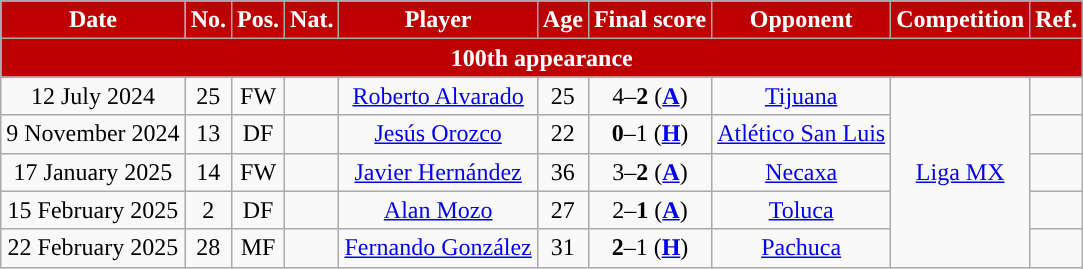<table class="wikitable" style="text-align:center">
<tr>
<th style="background:#bd0102;color:#FFFFFF;">Date</th>
<th style="background:#bd0102;color:#FFFFFF;">No.</th>
<th style="background:#bd0102;color:#FFFFFF;">Pos.</th>
<th style="background:#bd0102;color:#FFFFFF;">Nat.</th>
<th style="background:#bd0102;color:#FFFFFF;">Player</th>
<th style="background:#bd0102;color:#FFFFFF;">Age</th>
<th style="background:#bd0102;color:#FFFFFF;">Final score</th>
<th style="background:#bd0102;color:#FFFFFF;">Opponent</th>
<th style="background:#bd0102;color:#FFFFFF;">Competition</th>
<th style="background:#bd0102;color:#FFFFFF;">Ref.</th>
</tr>
<tr>
<th colspan=10 style="background:#bd0102;color:#FFFFFF;">100th appearance</th>
</tr>
<tr>
<td>12 July 2024</td>
<td>25</td>
<td>FW</td>
<td></td>
<td><a href='#'>Roberto Alvarado</a></td>
<td>25</td>
<td>4–<strong>2</strong> (<a href='#'><strong>A</strong></a>)</td>
<td><a href='#'>Tijuana</a></td>
<td rowspan=5><a href='#'>Liga MX</a></td>
<td></td>
</tr>
<tr>
<td>9 November 2024</td>
<td>13</td>
<td>DF</td>
<td></td>
<td><a href='#'>Jesús Orozco</a></td>
<td>22</td>
<td><strong>0</strong>–1 (<a href='#'><strong>H</strong></a>)</td>
<td><a href='#'>Atlético San Luis</a></td>
<td></td>
</tr>
<tr>
<td>17 January 2025</td>
<td>14</td>
<td>FW</td>
<td></td>
<td><a href='#'>Javier Hernández</a></td>
<td>36</td>
<td>3–<strong>2</strong> (<a href='#'><strong>A</strong></a>)</td>
<td><a href='#'>Necaxa</a></td>
<td></td>
</tr>
<tr>
<td>15 February 2025</td>
<td>2</td>
<td>DF</td>
<td></td>
<td><a href='#'>Alan Mozo</a></td>
<td>27</td>
<td>2–<strong>1</strong> (<a href='#'><strong>A</strong></a>)</td>
<td><a href='#'>Toluca</a></td>
<td></td>
</tr>
<tr>
<td>22 February 2025</td>
<td>28</td>
<td>MF</td>
<td></td>
<td><a href='#'>Fernando González</a></td>
<td>31</td>
<td><strong>2</strong>–1 (<a href='#'><strong>H</strong></a>)</td>
<td><a href='#'>Pachuca</a></td>
<td></td>
</tr>
</table>
